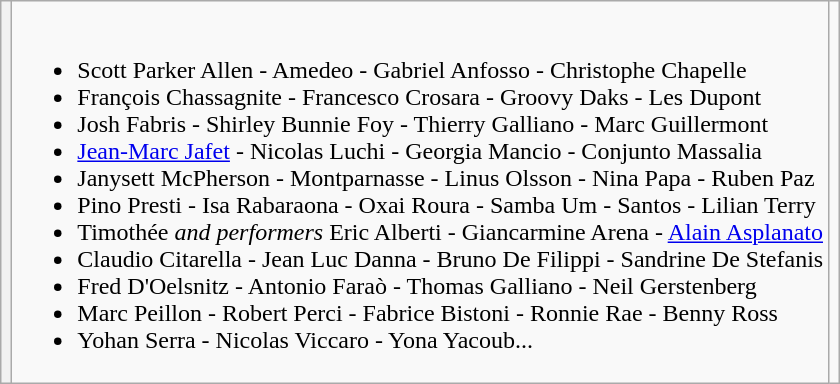<table class="wikitable">
<tr>
<th bgcolor="#E7EBEE"></th>
<td><br><ul><li>Scott Parker Allen - Amedeo - Gabriel Anfosso  - Christophe Chapelle</li><li>François Chassagnite - Francesco Crosara - Groovy Daks - Les Dupont</li><li>Josh Fabris - Shirley Bunnie Foy -  Thierry Galliano -  Marc Guillermont</li><li><a href='#'>Jean-Marc Jafet</a> - Nicolas Luchi - Georgia Mancio - Conjunto Massalia</li><li>Janysett McPherson  - Montparnasse - Linus Olsson - Nina Papa - Ruben Paz</li><li>Pino Presti - Isa Rabaraona - Oxai Roura - Samba Um - Santos - Lilian Terry</li><li>Timothée <em>and performers</em> Eric Alberti - Giancarmine Arena - <a href='#'>Alain Asplanato</a></li><li>Claudio Citarella - Jean Luc Danna - Bruno De Filippi -  Sandrine De Stefanis</li><li>Fred D'Oelsnitz  -  Antonio Faraò  - Thomas Galliano - Neil Gerstenberg</li><li>Marc Peillon - Robert Perci -  Fabrice Bistoni - Ronnie Rae -  Benny Ross</li><li>Yohan Serra - Nicolas Viccaro - Yona Yacoub...</li></ul></td>
<td></td>
</tr>
</table>
